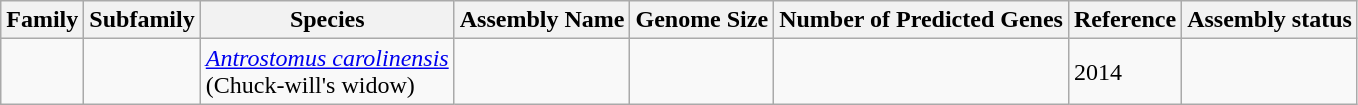<table class="wikitable sortable">
<tr>
<th>Family</th>
<th>Subfamily</th>
<th>Species</th>
<th>Assembly Name</th>
<th>Genome Size</th>
<th>Number of Predicted Genes</th>
<th>Reference</th>
<th>Assembly status</th>
</tr>
<tr>
<td></td>
<td></td>
<td><em><a href='#'>Antrostomus carolinensis</a></em><br>(Chuck-will's widow)</td>
<td></td>
<td></td>
<td></td>
<td>2014</td>
<td></td>
</tr>
</table>
